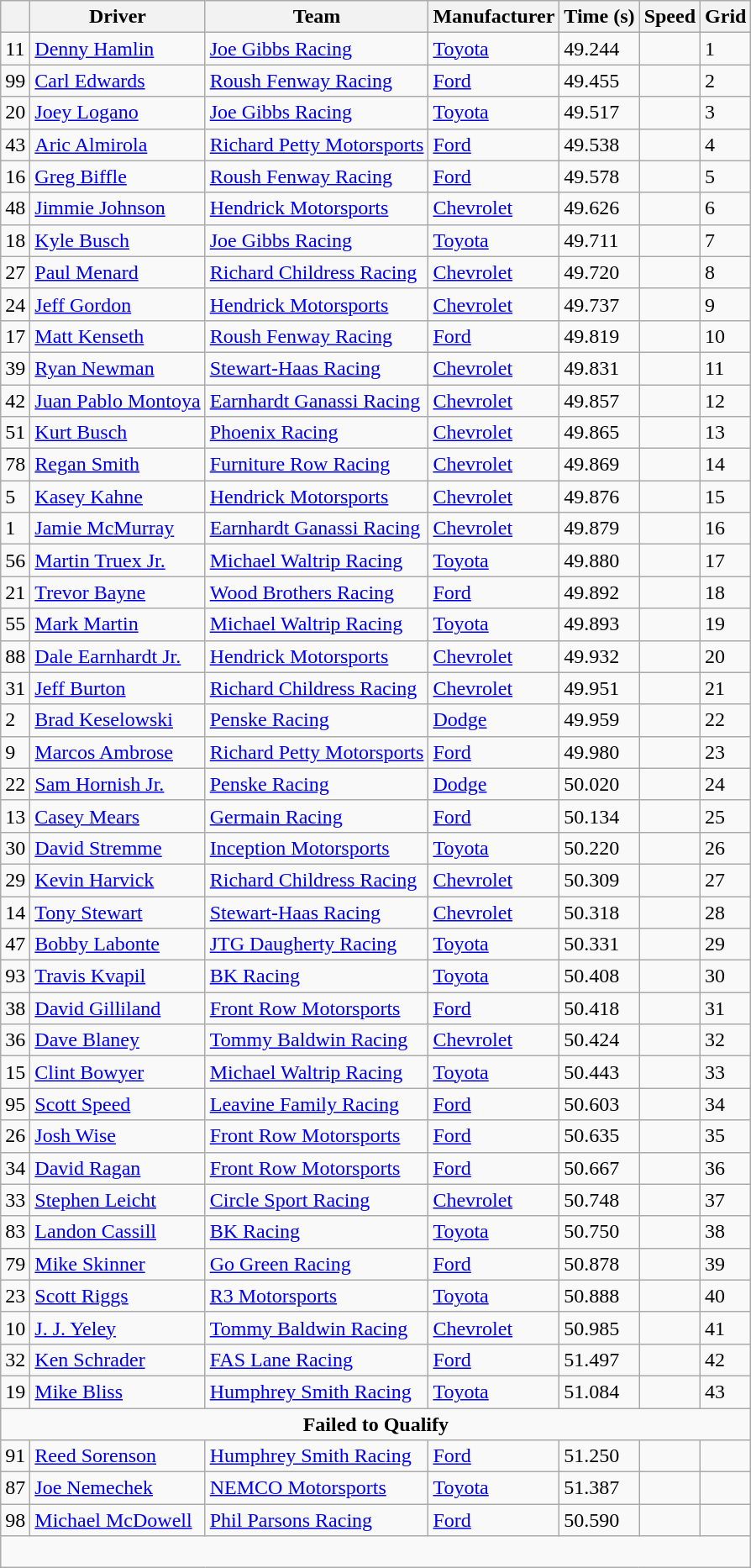<table class="wikitable">
<tr>
<th></th>
<th>Driver</th>
<th>Team</th>
<th>Manufacturer</th>
<th>Time (s)</th>
<th>Speed</th>
<th>Grid</th>
</tr>
<tr>
<td>11</td>
<td><a href='#'>Denny Hamlin</a></td>
<td><a href='#'>Joe Gibbs Racing</a></td>
<td><a href='#'>Toyota</a></td>
<td>49.244</td>
<td></td>
<td>1</td>
</tr>
<tr>
<td>99</td>
<td><a href='#'>Carl Edwards</a></td>
<td><a href='#'>Roush Fenway Racing</a></td>
<td><a href='#'>Ford</a></td>
<td>49.455</td>
<td></td>
<td>2</td>
</tr>
<tr>
<td>20</td>
<td><a href='#'>Joey Logano</a></td>
<td><a href='#'>Joe Gibbs Racing</a></td>
<td><a href='#'>Toyota</a></td>
<td>49.517</td>
<td></td>
<td>3</td>
</tr>
<tr>
<td>43</td>
<td><a href='#'>Aric Almirola</a></td>
<td><a href='#'>Richard Petty Motorsports</a></td>
<td><a href='#'>Ford</a></td>
<td>49.538</td>
<td></td>
<td>4</td>
</tr>
<tr>
<td>16</td>
<td><a href='#'>Greg Biffle</a></td>
<td><a href='#'>Roush Fenway Racing</a></td>
<td><a href='#'>Ford</a></td>
<td>49.578</td>
<td></td>
<td>5</td>
</tr>
<tr>
<td>48</td>
<td><a href='#'>Jimmie Johnson</a></td>
<td><a href='#'>Hendrick Motorsports</a></td>
<td><a href='#'>Chevrolet</a></td>
<td>49.626</td>
<td></td>
<td>6</td>
</tr>
<tr>
<td>18</td>
<td><a href='#'>Kyle Busch</a></td>
<td><a href='#'>Joe Gibbs Racing</a></td>
<td><a href='#'>Toyota</a></td>
<td>49.711</td>
<td></td>
<td>7</td>
</tr>
<tr>
<td>27</td>
<td><a href='#'>Paul Menard</a></td>
<td><a href='#'>Richard Childress Racing</a></td>
<td><a href='#'>Chevrolet</a></td>
<td>49.720</td>
<td></td>
<td>8</td>
</tr>
<tr>
<td>24</td>
<td><a href='#'>Jeff Gordon</a></td>
<td><a href='#'>Hendrick Motorsports</a></td>
<td><a href='#'>Chevrolet</a></td>
<td>49.737</td>
<td></td>
<td>9</td>
</tr>
<tr>
<td>17</td>
<td><a href='#'>Matt Kenseth</a></td>
<td><a href='#'>Roush Fenway Racing</a></td>
<td><a href='#'>Ford</a></td>
<td>49.819</td>
<td></td>
<td>10</td>
</tr>
<tr>
<td>39</td>
<td><a href='#'>Ryan Newman</a></td>
<td><a href='#'>Stewart-Haas Racing</a></td>
<td><a href='#'>Chevrolet</a></td>
<td>49.831</td>
<td></td>
<td>11</td>
</tr>
<tr>
<td>42</td>
<td><a href='#'>Juan Pablo Montoya</a></td>
<td><a href='#'>Earnhardt Ganassi Racing</a></td>
<td><a href='#'>Chevrolet</a></td>
<td>49.857</td>
<td></td>
<td>12</td>
</tr>
<tr>
<td>51</td>
<td><a href='#'>Kurt Busch</a></td>
<td><a href='#'>Phoenix Racing</a></td>
<td><a href='#'>Chevrolet</a></td>
<td>49.865</td>
<td></td>
<td>13</td>
</tr>
<tr>
<td>78</td>
<td><a href='#'>Regan Smith</a></td>
<td><a href='#'>Furniture Row Racing</a></td>
<td><a href='#'>Chevrolet</a></td>
<td>49.869</td>
<td></td>
<td>14</td>
</tr>
<tr>
<td>5</td>
<td><a href='#'>Kasey Kahne</a></td>
<td><a href='#'>Hendrick Motorsports</a></td>
<td><a href='#'>Chevrolet</a></td>
<td>49.876</td>
<td></td>
<td>15</td>
</tr>
<tr>
<td>1</td>
<td><a href='#'>Jamie McMurray</a></td>
<td><a href='#'>Earnhardt Ganassi Racing</a></td>
<td><a href='#'>Chevrolet</a></td>
<td>49.879</td>
<td></td>
<td>16</td>
</tr>
<tr>
<td>56</td>
<td><a href='#'>Martin Truex Jr.</a></td>
<td><a href='#'>Michael Waltrip Racing</a></td>
<td><a href='#'>Toyota</a></td>
<td>49.880</td>
<td></td>
<td>17</td>
</tr>
<tr>
<td>21</td>
<td><a href='#'>Trevor Bayne</a></td>
<td><a href='#'>Wood Brothers Racing</a></td>
<td><a href='#'>Ford</a></td>
<td>49.892</td>
<td></td>
<td>18</td>
</tr>
<tr>
<td>55</td>
<td><a href='#'>Mark Martin</a></td>
<td><a href='#'>Michael Waltrip Racing</a></td>
<td><a href='#'>Toyota</a></td>
<td>49.893</td>
<td></td>
<td>19</td>
</tr>
<tr>
<td>88</td>
<td><a href='#'>Dale Earnhardt Jr.</a></td>
<td><a href='#'>Hendrick Motorsports</a></td>
<td><a href='#'>Chevrolet</a></td>
<td>49.932</td>
<td></td>
<td>20</td>
</tr>
<tr>
<td>31</td>
<td><a href='#'>Jeff Burton</a></td>
<td><a href='#'>Richard Childress Racing</a></td>
<td><a href='#'>Chevrolet</a></td>
<td>49.951</td>
<td></td>
<td>21</td>
</tr>
<tr>
<td>2</td>
<td><a href='#'>Brad Keselowski</a></td>
<td><a href='#'>Penske Racing</a></td>
<td><a href='#'>Dodge</a></td>
<td>49.959</td>
<td></td>
<td>22</td>
</tr>
<tr>
<td>9</td>
<td><a href='#'>Marcos Ambrose</a></td>
<td><a href='#'>Richard Petty Motorsports</a></td>
<td><a href='#'>Ford</a></td>
<td>49.980</td>
<td></td>
<td>23</td>
</tr>
<tr>
<td>22</td>
<td><a href='#'>Sam Hornish Jr.</a></td>
<td><a href='#'>Penske Racing</a></td>
<td><a href='#'>Dodge</a></td>
<td>50.020</td>
<td></td>
<td>24</td>
</tr>
<tr>
<td>13</td>
<td><a href='#'>Casey Mears</a></td>
<td><a href='#'>Germain Racing</a></td>
<td><a href='#'>Ford</a></td>
<td>50.134</td>
<td></td>
<td>25</td>
</tr>
<tr>
<td>30</td>
<td><a href='#'>David Stremme</a></td>
<td><a href='#'>Inception Motorsports</a></td>
<td><a href='#'>Toyota</a></td>
<td>50.220</td>
<td></td>
<td>26</td>
</tr>
<tr>
<td>29</td>
<td><a href='#'>Kevin Harvick</a></td>
<td><a href='#'>Richard Childress Racing</a></td>
<td><a href='#'>Chevrolet</a></td>
<td>50.309</td>
<td></td>
<td>27</td>
</tr>
<tr>
<td>14</td>
<td><a href='#'>Tony Stewart</a></td>
<td><a href='#'>Stewart-Haas Racing</a></td>
<td><a href='#'>Chevrolet</a></td>
<td>50.318</td>
<td></td>
<td>28</td>
</tr>
<tr>
<td>47</td>
<td><a href='#'>Bobby Labonte</a></td>
<td><a href='#'>JTG Daugherty Racing</a></td>
<td><a href='#'>Toyota</a></td>
<td>50.331</td>
<td></td>
<td>29</td>
</tr>
<tr>
<td>93</td>
<td><a href='#'>Travis Kvapil</a></td>
<td><a href='#'>BK Racing</a></td>
<td><a href='#'>Toyota</a></td>
<td>50.408</td>
<td></td>
<td>30</td>
</tr>
<tr>
<td>38</td>
<td><a href='#'>David Gilliland</a></td>
<td><a href='#'>Front Row Motorsports</a></td>
<td><a href='#'>Ford</a></td>
<td>50.418</td>
<td></td>
<td>31</td>
</tr>
<tr>
<td>36</td>
<td><a href='#'>Dave Blaney</a></td>
<td><a href='#'>Tommy Baldwin Racing</a></td>
<td><a href='#'>Chevrolet</a></td>
<td>50.424</td>
<td></td>
<td>32</td>
</tr>
<tr>
<td>15</td>
<td><a href='#'>Clint Bowyer</a></td>
<td><a href='#'>Michael Waltrip Racing</a></td>
<td><a href='#'>Toyota</a></td>
<td>50.443</td>
<td></td>
<td>33</td>
</tr>
<tr>
<td>95</td>
<td><a href='#'>Scott Speed</a></td>
<td><a href='#'>Leavine Family Racing</a></td>
<td><a href='#'>Ford</a></td>
<td>50.603</td>
<td></td>
<td>34</td>
</tr>
<tr>
<td>26</td>
<td><a href='#'>Josh Wise</a></td>
<td><a href='#'>Front Row Motorsports</a></td>
<td><a href='#'>Ford</a></td>
<td>50.635</td>
<td></td>
<td>35</td>
</tr>
<tr>
<td>34</td>
<td><a href='#'>David Ragan</a></td>
<td><a href='#'>Front Row Motorsports</a></td>
<td><a href='#'>Ford</a></td>
<td>50.667</td>
<td></td>
<td>36</td>
</tr>
<tr>
<td>33</td>
<td><a href='#'>Stephen Leicht</a></td>
<td><a href='#'>Circle Sport Racing</a></td>
<td><a href='#'>Chevrolet</a></td>
<td>50.748</td>
<td></td>
<td>37</td>
</tr>
<tr>
<td>83</td>
<td><a href='#'>Landon Cassill</a></td>
<td><a href='#'>BK Racing</a></td>
<td><a href='#'>Toyota</a></td>
<td>50.750</td>
<td></td>
<td>38</td>
</tr>
<tr>
<td>79</td>
<td><a href='#'>Mike Skinner</a></td>
<td><a href='#'>Go Green Racing</a></td>
<td><a href='#'>Ford</a></td>
<td>50.878</td>
<td></td>
<td>39</td>
</tr>
<tr>
<td>23</td>
<td><a href='#'>Scott Riggs</a></td>
<td><a href='#'>R3 Motorsports</a></td>
<td><a href='#'>Toyota</a></td>
<td>50.888</td>
<td></td>
<td>40</td>
</tr>
<tr>
<td>10</td>
<td><a href='#'>J. J. Yeley</a></td>
<td><a href='#'>Tommy Baldwin Racing</a></td>
<td><a href='#'>Chevrolet</a></td>
<td>50.985</td>
<td></td>
<td>41</td>
</tr>
<tr>
<td>32</td>
<td><a href='#'>Ken Schrader</a></td>
<td><a href='#'>FAS Lane Racing</a></td>
<td><a href='#'>Ford</a></td>
<td>51.497</td>
<td></td>
<td>42</td>
</tr>
<tr>
<td>19</td>
<td><a href='#'>Mike Bliss</a></td>
<td><a href='#'>Humphrey Smith Racing</a></td>
<td><a href='#'>Toyota</a></td>
<td>51.084</td>
<td></td>
<td>43</td>
</tr>
<tr>
<td colspan="7" style="text-align:center;"><strong>Failed to Qualify</strong></td>
</tr>
<tr>
<td>91</td>
<td><a href='#'>Reed Sorenson</a></td>
<td><a href='#'>Humphrey Smith Racing</a></td>
<td><a href='#'>Ford</a></td>
<td>51.250</td>
<td></td>
<td></td>
</tr>
<tr>
<td>87</td>
<td><a href='#'>Joe Nemechek</a></td>
<td><a href='#'>NEMCO Motorsports</a></td>
<td><a href='#'>Toyota</a></td>
<td>51.387</td>
<td></td>
<td></td>
</tr>
<tr>
<td>98</td>
<td><a href='#'>Michael McDowell</a></td>
<td><a href='#'>Phil Parsons Racing</a></td>
<td><a href='#'>Ford</a></td>
<td>50.590</td>
<td></td>
<td></td>
</tr>
<tr>
<td colspan="8"><br></td>
</tr>
</table>
